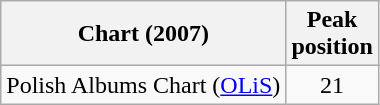<table class="wikitable">
<tr>
<th>Chart (2007)</th>
<th>Peak<br>position</th>
</tr>
<tr>
<td>Polish Albums Chart (<a href='#'>OLiS</a>)</td>
<td align="center">21</td>
</tr>
</table>
